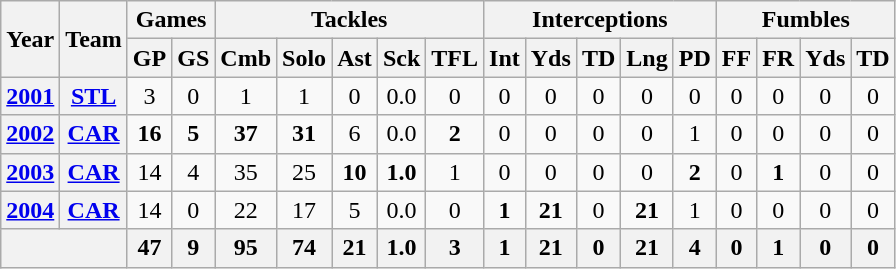<table class="wikitable" style="text-align:center">
<tr>
<th rowspan="2">Year</th>
<th rowspan="2">Team</th>
<th colspan="2">Games</th>
<th colspan="5">Tackles</th>
<th colspan="5">Interceptions</th>
<th colspan="4">Fumbles</th>
</tr>
<tr>
<th>GP</th>
<th>GS</th>
<th>Cmb</th>
<th>Solo</th>
<th>Ast</th>
<th>Sck</th>
<th>TFL</th>
<th>Int</th>
<th>Yds</th>
<th>TD</th>
<th>Lng</th>
<th>PD</th>
<th>FF</th>
<th>FR</th>
<th>Yds</th>
<th>TD</th>
</tr>
<tr>
<th><a href='#'>2001</a></th>
<th><a href='#'>STL</a></th>
<td>3</td>
<td>0</td>
<td>1</td>
<td>1</td>
<td>0</td>
<td>0.0</td>
<td>0</td>
<td>0</td>
<td>0</td>
<td>0</td>
<td>0</td>
<td>0</td>
<td>0</td>
<td>0</td>
<td>0</td>
<td>0</td>
</tr>
<tr>
<th><a href='#'>2002</a></th>
<th><a href='#'>CAR</a></th>
<td><strong>16</strong></td>
<td><strong>5</strong></td>
<td><strong>37</strong></td>
<td><strong>31</strong></td>
<td>6</td>
<td>0.0</td>
<td><strong>2</strong></td>
<td>0</td>
<td>0</td>
<td>0</td>
<td>0</td>
<td>1</td>
<td>0</td>
<td>0</td>
<td>0</td>
<td>0</td>
</tr>
<tr>
<th><a href='#'>2003</a></th>
<th><a href='#'>CAR</a></th>
<td>14</td>
<td>4</td>
<td>35</td>
<td>25</td>
<td><strong>10</strong></td>
<td><strong>1.0</strong></td>
<td>1</td>
<td>0</td>
<td>0</td>
<td>0</td>
<td>0</td>
<td><strong>2</strong></td>
<td>0</td>
<td><strong>1</strong></td>
<td>0</td>
<td>0</td>
</tr>
<tr>
<th><a href='#'>2004</a></th>
<th><a href='#'>CAR</a></th>
<td>14</td>
<td>0</td>
<td>22</td>
<td>17</td>
<td>5</td>
<td>0.0</td>
<td>0</td>
<td><strong>1</strong></td>
<td><strong>21</strong></td>
<td>0</td>
<td><strong>21</strong></td>
<td>1</td>
<td>0</td>
<td>0</td>
<td>0</td>
<td>0</td>
</tr>
<tr>
<th colspan="2"></th>
<th>47</th>
<th>9</th>
<th>95</th>
<th>74</th>
<th>21</th>
<th>1.0</th>
<th>3</th>
<th>1</th>
<th>21</th>
<th>0</th>
<th>21</th>
<th>4</th>
<th>0</th>
<th>1</th>
<th>0</th>
<th>0</th>
</tr>
</table>
